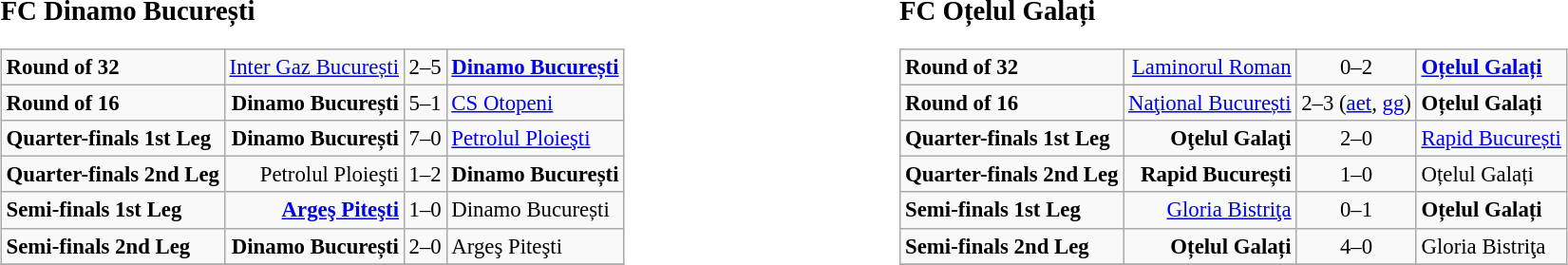<table width=100%>
<tr>
<td width=50% valign=top><br><big><strong>FC Dinamo București</strong></big><table class="wikitable" style="font-size: 95%;">
<tr>
<td><strong>Round of 32</strong></td>
<td align=right><a href='#'>Inter Gaz București</a></td>
<td align="center">2–5</td>
<td><strong><a href='#'>Dinamo București</a></strong></td>
</tr>
<tr>
<td><strong>Round of 16</strong></td>
<td align=right><strong>Dinamo București</strong></td>
<td align="center">5–1</td>
<td><a href='#'>CS Otopeni</a></td>
</tr>
<tr>
<td><strong>Quarter-finals 1st Leg</strong></td>
<td align=right><strong>Dinamo București</strong></td>
<td align="center">7–0</td>
<td><a href='#'>Petrolul Ploieşti</a></td>
</tr>
<tr>
<td><strong>Quarter-finals 2nd Leg</strong></td>
<td align=right>Petrolul Ploieşti</td>
<td align="center">1–2</td>
<td><strong>Dinamo București</strong></td>
</tr>
<tr>
<td><strong>Semi-finals 1st Leg</strong></td>
<td align=right><strong><a href='#'>Argeş Piteşti</a></strong></td>
<td align="center">1–0</td>
<td>Dinamo București</td>
</tr>
<tr>
<td><strong>Semi-finals 2nd Leg</strong></td>
<td align=right><strong>Dinamo București</strong></td>
<td align="center">2–0</td>
<td>Argeş Piteşti</td>
</tr>
<tr>
</tr>
</table>
</td>
<td width=50% valign=top><br><big><strong>FC Oțelul Galați</strong></big><table class="wikitable" style="font-size: 95%;">
<tr>
<td><strong>Round of 32</strong></td>
<td align=right><a href='#'>Laminorul Roman</a></td>
<td align="center">0–2</td>
<td><strong><a href='#'>Oțelul Galați</a></strong></td>
</tr>
<tr>
<td><strong>Round of 16</strong></td>
<td align=right><a href='#'>Naţional București</a></td>
<td align="center">2–3 (<a href='#'>aet</a>, <a href='#'>gg</a>)</td>
<td><strong>Oțelul Galați</strong></td>
</tr>
<tr>
<td><strong>Quarter-finals 1st Leg</strong></td>
<td align=right><strong>Oţelul Galaţi</strong></td>
<td align="center">2–0</td>
<td><a href='#'>Rapid București</a></td>
</tr>
<tr>
<td><strong>Quarter-finals 2nd Leg</strong></td>
<td align=right><strong>Rapid București</strong></td>
<td align="center">1–0</td>
<td>Oțelul Galați</td>
</tr>
<tr>
<td><strong>Semi-finals 1st Leg</strong></td>
<td align=right><a href='#'>Gloria Bistriţa</a></td>
<td align="center">0–1</td>
<td><strong>Oțelul Galați</strong></td>
</tr>
<tr>
<td><strong>Semi-finals 2nd Leg</strong></td>
<td align=right><strong>Oțelul Galați</strong></td>
<td align="center">4–0</td>
<td>Gloria Bistriţa</td>
</tr>
<tr valign=top>
</tr>
</table>
</td>
</tr>
</table>
